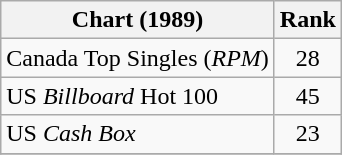<table class="wikitable">
<tr>
<th>Chart (1989)</th>
<th style="text-align:center;">Rank</th>
</tr>
<tr>
<td>Canada Top Singles (<em>RPM</em>)</td>
<td style="text-align:center;">28</td>
</tr>
<tr>
<td>US <em>Billboard</em> Hot 100</td>
<td style="text-align:center;">45</td>
</tr>
<tr>
<td>US <em>Cash Box</em> </td>
<td style="text-align:center;">23</td>
</tr>
<tr>
</tr>
</table>
